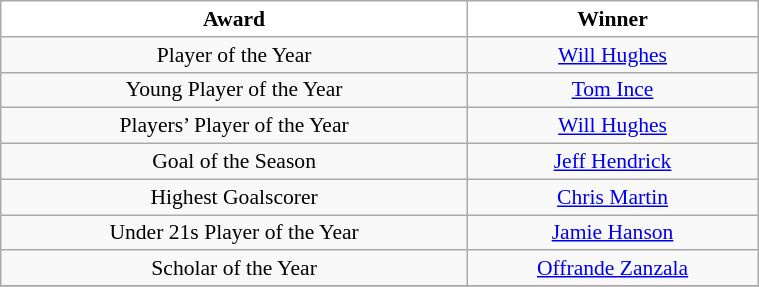<table class="wikitable" style="text-align:center;font-size:90%;width:40%">
<tr>
<th style="background:#fff;color:#000;text-align:center">Award</th>
<th style="background:#fff;color:#000;text-align:center">Winner</th>
</tr>
<tr>
<td>Player of the Year</td>
<td><a href='#'>Will Hughes</a></td>
</tr>
<tr>
<td>Young Player of the Year</td>
<td><a href='#'>Tom Ince</a></td>
</tr>
<tr>
<td>Players’ Player of the Year</td>
<td><a href='#'>Will Hughes</a></td>
</tr>
<tr>
<td>Goal of the Season</td>
<td><a href='#'>Jeff Hendrick</a></td>
</tr>
<tr>
<td>Highest Goalscorer</td>
<td><a href='#'>Chris Martin</a></td>
</tr>
<tr>
<td>Under 21s Player of the Year</td>
<td><a href='#'>Jamie Hanson</a></td>
</tr>
<tr>
<td>Scholar of the Year</td>
<td><a href='#'>Offrande Zanzala</a></td>
</tr>
<tr>
</tr>
</table>
